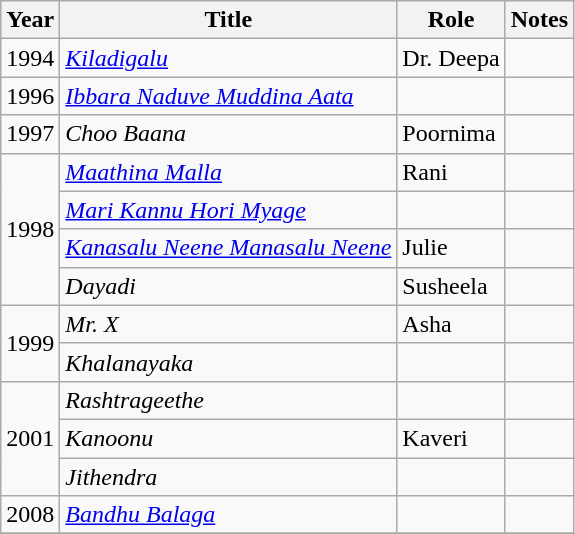<table class="wikitable sortable">
<tr>
<th scope="col">Year</th>
<th scope="col">Title</th>
<th scope="col">Role</th>
<th scope="col" class="unsortable">Notes</th>
</tr>
<tr>
<td>1994</td>
<td><em><a href='#'>Kiladigalu</a></em></td>
<td>Dr. Deepa</td>
<td></td>
</tr>
<tr>
<td>1996</td>
<td><em><a href='#'>Ibbara Naduve Muddina Aata</a></em></td>
<td></td>
<td></td>
</tr>
<tr>
<td>1997</td>
<td><em>Choo Baana</em></td>
<td>Poornima</td>
<td></td>
</tr>
<tr>
<td rowspan=4>1998</td>
<td><em><a href='#'>Maathina Malla</a></em></td>
<td>Rani</td>
<td></td>
</tr>
<tr>
<td><em><a href='#'>Mari Kannu Hori Myage</a></em></td>
<td></td>
<td></td>
</tr>
<tr>
<td><em><a href='#'>Kanasalu Neene Manasalu Neene</a></em></td>
<td>Julie</td>
<td></td>
</tr>
<tr>
<td><em>Dayadi</em></td>
<td>Susheela</td>
<td></td>
</tr>
<tr>
<td rowspan=2>1999</td>
<td><em>Mr. X</em></td>
<td>Asha</td>
<td></td>
</tr>
<tr>
<td><em>Khalanayaka</em></td>
<td></td>
<td></td>
</tr>
<tr>
<td rowspan=3>2001</td>
<td><em>Rashtrageethe</em></td>
<td></td>
<td></td>
</tr>
<tr>
<td><em>Kanoonu</em></td>
<td>Kaveri</td>
<td></td>
</tr>
<tr>
<td><em>Jithendra</em></td>
<td></td>
<td></td>
</tr>
<tr>
<td>2008</td>
<td><em><a href='#'>Bandhu Balaga</a></em></td>
<td></td>
<td></td>
</tr>
<tr>
</tr>
</table>
